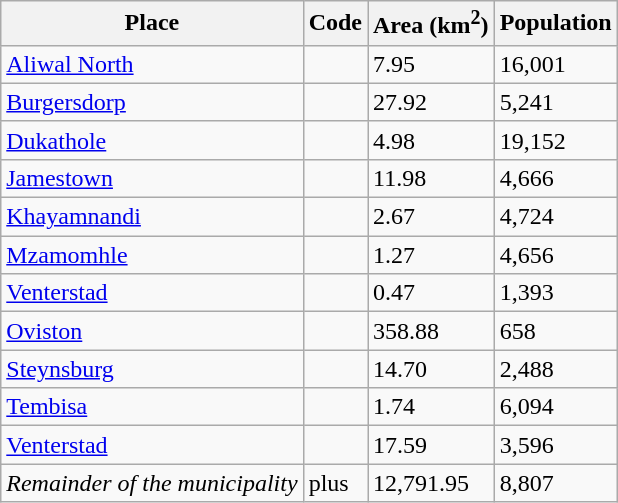<table class="wikitable sortable">
<tr>
<th>Place</th>
<th>Code</th>
<th>Area (km<sup>2</sup>)</th>
<th>Population</th>
</tr>
<tr>
<td><a href='#'>Aliwal North</a></td>
<td></td>
<td>7.95</td>
<td>16,001</td>
</tr>
<tr>
<td><a href='#'>Burgersdorp</a></td>
<td></td>
<td>27.92</td>
<td>5,241</td>
</tr>
<tr>
<td><a href='#'>Dukathole</a></td>
<td></td>
<td>4.98</td>
<td>19,152</td>
</tr>
<tr>
<td><a href='#'>Jamestown</a></td>
<td></td>
<td>11.98</td>
<td>4,666</td>
</tr>
<tr>
<td><a href='#'>Khayamnandi</a></td>
<td></td>
<td>2.67</td>
<td>4,724</td>
</tr>
<tr>
<td><a href='#'>Mzamomhle</a></td>
<td></td>
<td>1.27</td>
<td>4,656</td>
</tr>
<tr>
<td><a href='#'>Venterstad</a></td>
<td></td>
<td>0.47</td>
<td>1,393</td>
</tr>
<tr>
<td><a href='#'>Oviston</a></td>
<td></td>
<td>358.88</td>
<td>658</td>
</tr>
<tr>
<td><a href='#'>Steynsburg</a></td>
<td></td>
<td>14.70</td>
<td>2,488</td>
</tr>
<tr>
<td><a href='#'>Tembisa</a></td>
<td></td>
<td>1.74</td>
<td>6,094</td>
</tr>
<tr>
<td><a href='#'>Venterstad</a></td>
<td></td>
<td>17.59</td>
<td>3,596</td>
</tr>
<tr>
<td><em>Remainder of the municipality</em></td>
<td> plus </td>
<td>12,791.95</td>
<td>8,807</td>
</tr>
</table>
